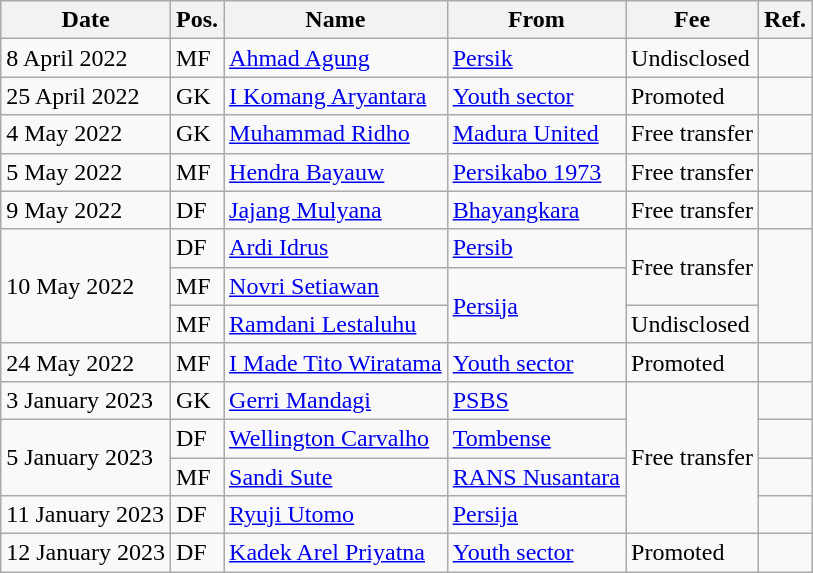<table class="wikitable">
<tr>
<th>Date</th>
<th>Pos.</th>
<th>Name</th>
<th>From</th>
<th>Fee</th>
<th>Ref.</th>
</tr>
<tr>
<td>8 April 2022</td>
<td>MF</td>
<td> <a href='#'>Ahmad Agung</a></td>
<td><a href='#'>Persik</a></td>
<td>Undisclosed</td>
<td></td>
</tr>
<tr>
<td>25 April 2022</td>
<td>GK</td>
<td> <a href='#'>I Komang Aryantara</a></td>
<td><a href='#'>Youth sector</a></td>
<td>Promoted</td>
<td></td>
</tr>
<tr>
<td>4 May 2022</td>
<td>GK</td>
<td> <a href='#'>Muhammad Ridho</a></td>
<td><a href='#'>Madura United</a></td>
<td>Free transfer</td>
<td></td>
</tr>
<tr>
<td>5 May 2022</td>
<td>MF</td>
<td> <a href='#'>Hendra Bayauw</a></td>
<td><a href='#'>Persikabo 1973</a></td>
<td>Free transfer</td>
<td></td>
</tr>
<tr>
<td>9 May 2022</td>
<td>DF</td>
<td> <a href='#'>Jajang Mulyana</a></td>
<td><a href='#'>Bhayangkara</a></td>
<td>Free transfer</td>
<td></td>
</tr>
<tr>
<td rowspan="3">10 May 2022</td>
<td>DF</td>
<td> <a href='#'>Ardi Idrus</a></td>
<td><a href='#'>Persib</a></td>
<td rowspan="2">Free transfer</td>
<td rowspan="3"></td>
</tr>
<tr>
<td>MF</td>
<td> <a href='#'>Novri Setiawan</a></td>
<td rowspan="2"><a href='#'>Persija</a></td>
</tr>
<tr>
<td>MF</td>
<td> <a href='#'>Ramdani Lestaluhu</a></td>
<td>Undisclosed</td>
</tr>
<tr>
<td>24 May 2022</td>
<td>MF</td>
<td> <a href='#'>I Made Tito Wiratama</a></td>
<td><a href='#'>Youth sector</a></td>
<td>Promoted</td>
<td></td>
</tr>
<tr>
<td>3 January 2023</td>
<td>GK</td>
<td> <a href='#'>Gerri Mandagi</a></td>
<td><a href='#'>PSBS</a></td>
<td rowspan="4">Free transfer</td>
<td></td>
</tr>
<tr>
<td rowspan="2">5 January 2023</td>
<td>DF</td>
<td> <a href='#'>Wellington Carvalho</a></td>
<td> <a href='#'>Tombense</a></td>
<td></td>
</tr>
<tr>
<td>MF</td>
<td> <a href='#'>Sandi Sute</a></td>
<td><a href='#'>RANS Nusantara</a></td>
</tr>
<tr>
<td>11 January 2023</td>
<td>DF</td>
<td> <a href='#'>Ryuji Utomo</a></td>
<td><a href='#'>Persija</a></td>
<td></td>
</tr>
<tr>
<td>12 January 2023</td>
<td>DF</td>
<td> <a href='#'>Kadek Arel Priyatna</a></td>
<td><a href='#'>Youth sector</a></td>
<td>Promoted</td>
<td></td>
</tr>
</table>
